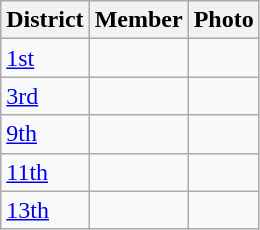<table class="wikitable sortable">
<tr>
<th>District</th>
<th>Member</th>
<th>Photo</th>
</tr>
<tr>
<td><a href='#'>1st</a></td>
<td></td>
<td></td>
</tr>
<tr>
<td><a href='#'>3rd</a></td>
<td></td>
<td></td>
</tr>
<tr>
<td><a href='#'>9th</a></td>
<td></td>
<td></td>
</tr>
<tr>
<td><a href='#'>11th</a></td>
<td></td>
<td></td>
</tr>
<tr>
<td><a href='#'>13th</a></td>
<td></td>
<td></td>
</tr>
</table>
